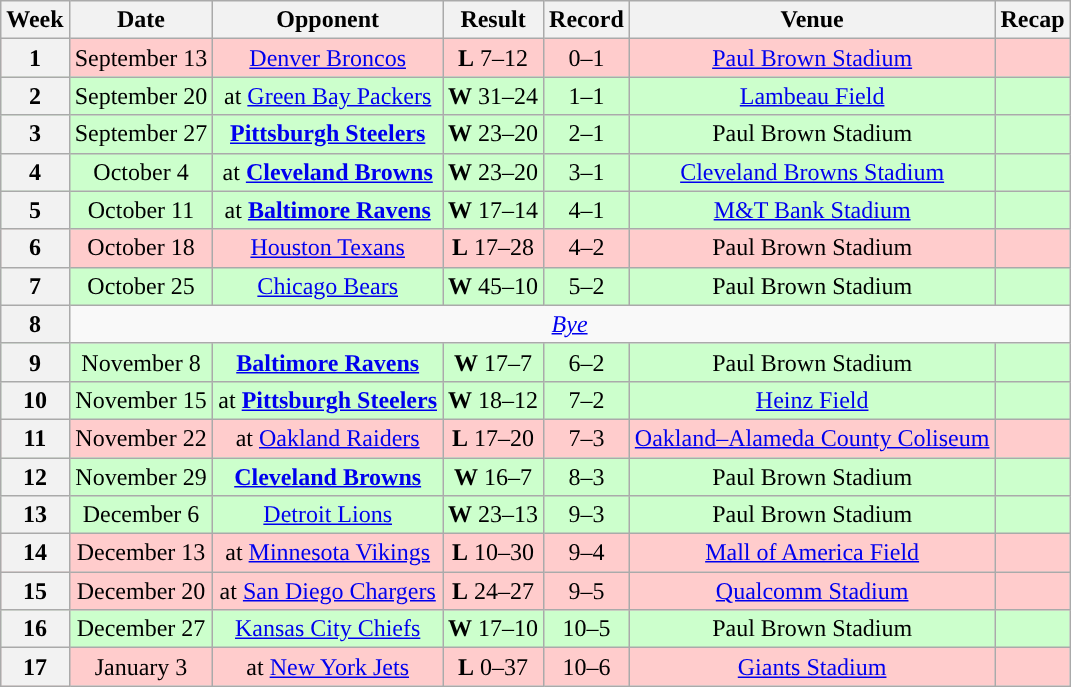<table class="wikitable" style="text-align:center">
<tr>
<th>Week</th>
<th>Date</th>
<th>Opponent</th>
<th>Result</th>
<th>Record</th>
<th>Venue</th>
<th>Recap</th>
</tr>
<tr style="background:#fcc">
<th>1</th>
<td>September 13</td>
<td><a href='#'>Denver Broncos</a></td>
<td><strong>L</strong> 7–12</td>
<td>0–1</td>
<td><a href='#'>Paul Brown Stadium</a></td>
<td></td>
</tr>
<tr style="background:#cfc">
<th>2</th>
<td>September 20</td>
<td>at <a href='#'>Green Bay Packers</a></td>
<td><strong>W</strong>  31–24</td>
<td>1–1</td>
<td><a href='#'>Lambeau Field</a></td>
<td></td>
</tr>
<tr style="background:#cfc">
<th>3</th>
<td>September 27</td>
<td><strong><a href='#'>Pittsburgh Steelers</a></strong></td>
<td><strong>W</strong>  23–20</td>
<td>2–1</td>
<td>Paul Brown Stadium</td>
<td></td>
</tr>
<tr style="background:#cfc">
<th>4</th>
<td>October 4</td>
<td>at <strong><a href='#'>Cleveland Browns</a></strong></td>
<td><strong>W</strong>  23–20 </td>
<td>3–1</td>
<td><a href='#'>Cleveland Browns Stadium</a></td>
<td></td>
</tr>
<tr style="background:#cfc">
<th>5</th>
<td>October 11</td>
<td>at <strong><a href='#'>Baltimore Ravens</a></strong></td>
<td><strong>W</strong> 17–14</td>
<td>4–1</td>
<td><a href='#'>M&T Bank Stadium</a></td>
<td></td>
</tr>
<tr style="background:#fcc">
<th>6</th>
<td>October 18</td>
<td><a href='#'>Houston Texans</a></td>
<td><strong>L</strong> 17–28</td>
<td>4–2</td>
<td>Paul Brown Stadium</td>
<td></td>
</tr>
<tr style="background:#cfc">
<th>7</th>
<td>October 25</td>
<td><a href='#'>Chicago Bears</a></td>
<td><strong>W</strong> 45–10</td>
<td>5–2</td>
<td>Paul Brown Stadium</td>
<td></td>
</tr>
<tr>
<th>8</th>
<td colspan="6"><em><a href='#'>Bye</a></em></td>
</tr>
<tr style="background:#cfc">
<th>9</th>
<td>November 8</td>
<td><strong><a href='#'>Baltimore Ravens</a></strong></td>
<td><strong>W</strong> 17–7</td>
<td>6–2</td>
<td>Paul Brown Stadium</td>
<td></td>
</tr>
<tr style="background:#cfc">
<th>10</th>
<td>November 15</td>
<td>at <strong><a href='#'>Pittsburgh Steelers</a></strong></td>
<td><strong>W</strong> 18–12</td>
<td>7–2</td>
<td><a href='#'>Heinz Field</a></td>
<td></td>
</tr>
<tr style="background:#fcc">
<th>11</th>
<td>November 22</td>
<td>at <a href='#'>Oakland Raiders</a></td>
<td><strong>L</strong> 17–20</td>
<td>7–3</td>
<td><a href='#'>Oakland–Alameda County Coliseum</a></td>
<td></td>
</tr>
<tr style="background:#cfc">
<th>12</th>
<td>November 29</td>
<td><strong><a href='#'>Cleveland Browns</a></strong></td>
<td><strong>W</strong> 16–7</td>
<td>8–3</td>
<td>Paul Brown Stadium</td>
<td></td>
</tr>
<tr style="background:#cfc">
<th>13</th>
<td>December 6</td>
<td><a href='#'>Detroit Lions</a></td>
<td><strong>W</strong> 23–13</td>
<td>9–3</td>
<td>Paul Brown Stadium</td>
<td></td>
</tr>
<tr style="background:#fcc">
<th>14</th>
<td>December 13</td>
<td>at <a href='#'>Minnesota Vikings</a></td>
<td><strong>L</strong> 10–30</td>
<td>9–4</td>
<td><a href='#'>Mall of America Field</a></td>
<td></td>
</tr>
<tr style="background:#fcc">
<th>15</th>
<td>December 20</td>
<td>at <a href='#'>San Diego Chargers</a></td>
<td><strong>L</strong> 24–27</td>
<td>9–5</td>
<td><a href='#'>Qualcomm Stadium</a></td>
<td></td>
</tr>
<tr style="background:#cfc">
<th>16</th>
<td>December 27</td>
<td><a href='#'>Kansas City Chiefs</a></td>
<td><strong>W</strong> 17–10</td>
<td>10–5</td>
<td>Paul Brown Stadium</td>
<td></td>
</tr>
<tr style="background:#fcc">
<th>17</th>
<td>January 3</td>
<td>at <a href='#'>New York Jets</a></td>
<td><strong>L</strong> 0–37</td>
<td>10–6</td>
<td><a href='#'>Giants Stadium</a></td>
<td></td>
</tr>
</table>
